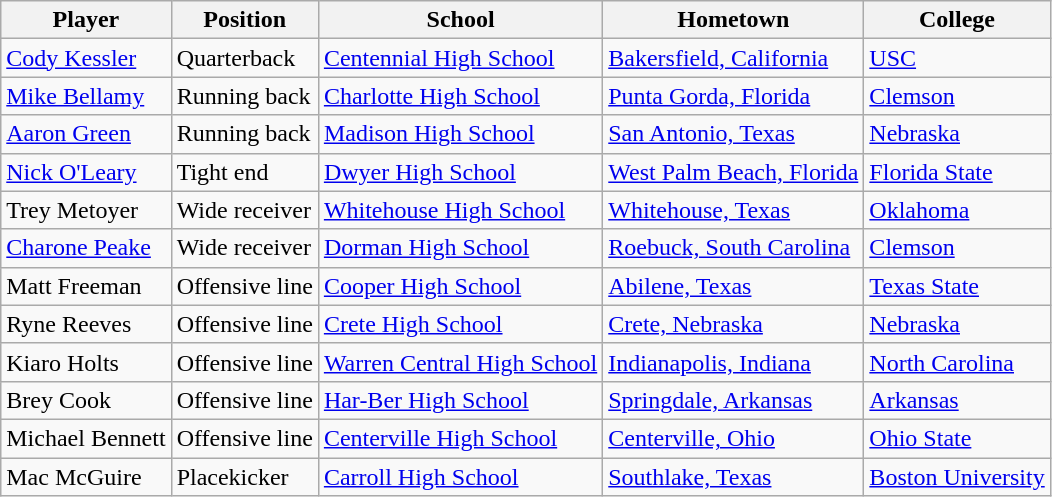<table class="wikitable">
<tr>
<th>Player</th>
<th>Position</th>
<th>School</th>
<th>Hometown</th>
<th>College</th>
</tr>
<tr>
<td><a href='#'>Cody Kessler</a></td>
<td>Quarterback</td>
<td><a href='#'>Centennial High School</a></td>
<td><a href='#'>Bakersfield, California</a></td>
<td><a href='#'>USC</a></td>
</tr>
<tr>
<td><a href='#'>Mike Bellamy</a></td>
<td>Running back</td>
<td><a href='#'>Charlotte High School</a></td>
<td><a href='#'>Punta Gorda, Florida</a></td>
<td><a href='#'>Clemson</a></td>
</tr>
<tr>
<td><a href='#'>Aaron Green</a></td>
<td>Running back</td>
<td><a href='#'>Madison High School</a></td>
<td><a href='#'>San Antonio, Texas</a></td>
<td><a href='#'>Nebraska</a></td>
</tr>
<tr>
<td><a href='#'>Nick O'Leary</a></td>
<td>Tight end</td>
<td><a href='#'>Dwyer High School</a></td>
<td><a href='#'>West Palm Beach, Florida</a></td>
<td><a href='#'>Florida State</a></td>
</tr>
<tr>
<td>Trey Metoyer</td>
<td>Wide receiver</td>
<td><a href='#'>Whitehouse High School</a></td>
<td><a href='#'>Whitehouse, Texas</a></td>
<td><a href='#'>Oklahoma</a></td>
</tr>
<tr>
<td><a href='#'>Charone Peake</a></td>
<td>Wide receiver</td>
<td><a href='#'>Dorman High School</a></td>
<td><a href='#'>Roebuck, South Carolina</a></td>
<td><a href='#'>Clemson</a></td>
</tr>
<tr>
<td>Matt Freeman</td>
<td>Offensive line</td>
<td><a href='#'>Cooper High School</a></td>
<td><a href='#'>Abilene, Texas</a></td>
<td><a href='#'>Texas State</a></td>
</tr>
<tr>
<td>Ryne Reeves</td>
<td>Offensive line</td>
<td><a href='#'>Crete High School</a></td>
<td><a href='#'>Crete, Nebraska</a></td>
<td><a href='#'>Nebraska</a></td>
</tr>
<tr>
<td>Kiaro Holts</td>
<td>Offensive line</td>
<td><a href='#'>Warren Central High School</a></td>
<td><a href='#'>Indianapolis, Indiana</a></td>
<td><a href='#'>North Carolina</a></td>
</tr>
<tr>
<td>Brey Cook</td>
<td>Offensive line</td>
<td><a href='#'>Har-Ber High School</a></td>
<td><a href='#'>Springdale, Arkansas</a></td>
<td><a href='#'>Arkansas</a></td>
</tr>
<tr>
<td>Michael Bennett</td>
<td>Offensive line</td>
<td><a href='#'>Centerville High School</a></td>
<td><a href='#'>Centerville, Ohio</a></td>
<td><a href='#'>Ohio State</a></td>
</tr>
<tr>
<td>Mac McGuire</td>
<td>Placekicker</td>
<td><a href='#'>Carroll High School</a></td>
<td><a href='#'>Southlake, Texas</a></td>
<td><a href='#'>Boston University</a></td>
</tr>
</table>
